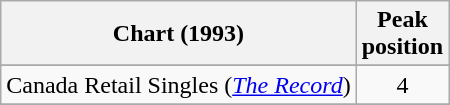<table class="wikitable sortable">
<tr>
<th>Chart (1993)</th>
<th>Peak<br>position</th>
</tr>
<tr>
</tr>
<tr>
<td>Canada Retail Singles (<em><a href='#'>The Record</a></em>)</td>
<td align="center">4</td>
</tr>
<tr>
</tr>
<tr>
</tr>
<tr>
</tr>
<tr>
</tr>
</table>
